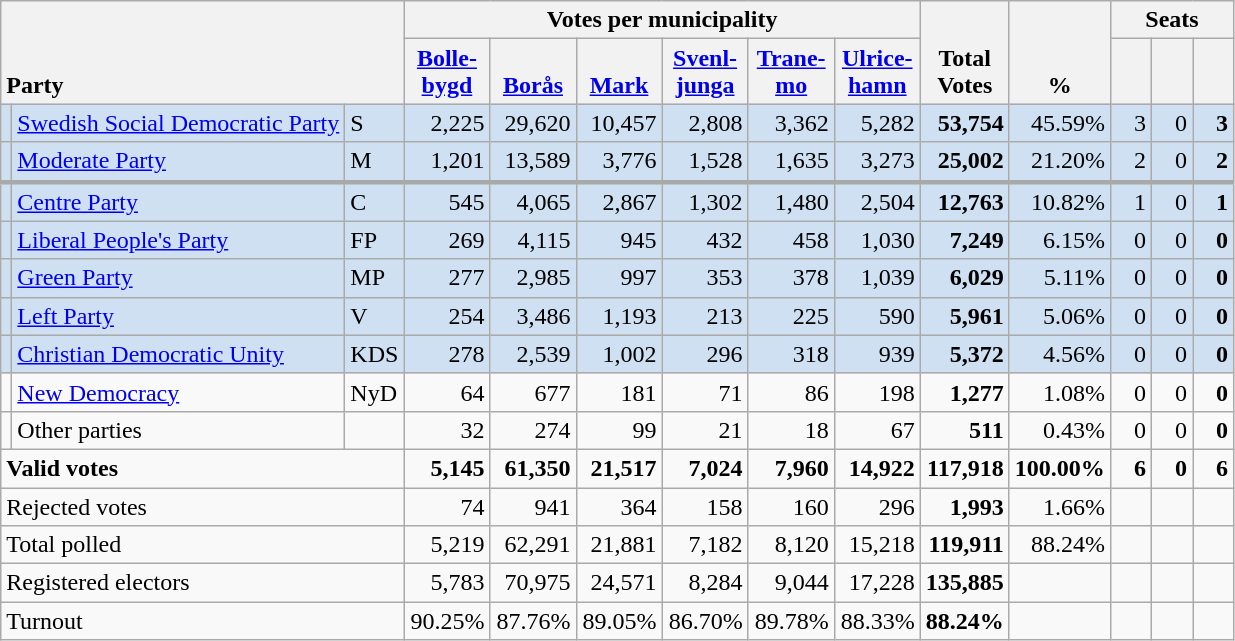<table class="wikitable" border="1" style="text-align:right;">
<tr>
<th style="text-align:left;" valign=bottom rowspan=2 colspan=3>Party</th>
<th colspan=6>Votes per municipality</th>
<th align=center valign=bottom rowspan=2 width="50">Total Votes</th>
<th align=center valign=bottom rowspan=2 width="50">%</th>
<th colspan=3>Seats</th>
</tr>
<tr>
<th align=center valign=bottom width="50"><a href='#'>Bolle- bygd</a></th>
<th align=center valign=bottom width="50"><a href='#'>Borås</a></th>
<th align=center valign=bottom width="50"><a href='#'>Mark</a></th>
<th align=center valign=bottom width="50"><a href='#'>Svenl- junga</a></th>
<th align=center valign=bottom width="50"><a href='#'>Trane- mo</a></th>
<th align=center valign=bottom width="50"><a href='#'>Ulrice- hamn</a></th>
<th align=center valign=bottom width="20"><small></small></th>
<th align=center valign=bottom width="20"><small><a href='#'></a></small></th>
<th align=center valign=bottom width="20"><small></small></th>
</tr>
<tr style="background:#CEE0F2;">
<td></td>
<td align=left style="white-space: nowrap;"><a href='#'>Swedish Social Democratic Party</a></td>
<td align=left>S</td>
<td>2,225</td>
<td>29,620</td>
<td>10,457</td>
<td>2,808</td>
<td>3,362</td>
<td>5,282</td>
<td><strong>53,754</strong></td>
<td>45.59%</td>
<td>3</td>
<td>0</td>
<td><strong>3</strong></td>
</tr>
<tr style="background:#CEE0F2;">
<td></td>
<td align=left><a href='#'>Moderate Party</a></td>
<td align=left>M</td>
<td>1,201</td>
<td>13,589</td>
<td>3,776</td>
<td>1,528</td>
<td>1,635</td>
<td>3,273</td>
<td><strong>25,002</strong></td>
<td>21.20%</td>
<td>2</td>
<td>0</td>
<td><strong>2</strong></td>
</tr>
<tr style="background:#CEE0F2; border-top:3px solid darkgray;">
<td></td>
<td align=left><a href='#'>Centre Party</a></td>
<td align=left>C</td>
<td>545</td>
<td>4,065</td>
<td>2,867</td>
<td>1,302</td>
<td>1,480</td>
<td>2,504</td>
<td><strong>12,763</strong></td>
<td>10.82%</td>
<td>1</td>
<td>0</td>
<td><strong>1</strong></td>
</tr>
<tr style="background:#CEE0F2;">
<td></td>
<td align=left><a href='#'>Liberal People's Party</a></td>
<td align=left>FP</td>
<td>269</td>
<td>4,115</td>
<td>945</td>
<td>432</td>
<td>458</td>
<td>1,030</td>
<td><strong>7,249</strong></td>
<td>6.15%</td>
<td>0</td>
<td>0</td>
<td><strong>0</strong></td>
</tr>
<tr style="background:#CEE0F2;">
<td></td>
<td align=left><a href='#'>Green Party</a></td>
<td align=left>MP</td>
<td>277</td>
<td>2,985</td>
<td>997</td>
<td>353</td>
<td>378</td>
<td>1,039</td>
<td><strong>6,029</strong></td>
<td>5.11%</td>
<td>0</td>
<td>0</td>
<td><strong>0</strong></td>
</tr>
<tr style="background:#CEE0F2;">
<td></td>
<td align=left><a href='#'>Left Party</a></td>
<td align=left>V</td>
<td>254</td>
<td>3,486</td>
<td>1,193</td>
<td>213</td>
<td>225</td>
<td>590</td>
<td><strong>5,961</strong></td>
<td>5.06%</td>
<td>0</td>
<td>0</td>
<td><strong>0</strong></td>
</tr>
<tr style="background:#CEE0F2;">
<td></td>
<td align=left><a href='#'>Christian Democratic Unity</a></td>
<td align=left>KDS</td>
<td>278</td>
<td>2,539</td>
<td>1,002</td>
<td>296</td>
<td>318</td>
<td>939</td>
<td><strong>5,372</strong></td>
<td>4.56%</td>
<td>0</td>
<td>0</td>
<td><strong>0</strong></td>
</tr>
<tr>
<td></td>
<td align=left><a href='#'>New Democracy</a></td>
<td align=left>NyD</td>
<td>64</td>
<td>677</td>
<td>181</td>
<td>71</td>
<td>86</td>
<td>198</td>
<td><strong>1,277</strong></td>
<td>1.08%</td>
<td>0</td>
<td>0</td>
<td><strong>0</strong></td>
</tr>
<tr>
<td></td>
<td align=left>Other parties</td>
<td></td>
<td>32</td>
<td>274</td>
<td>99</td>
<td>21</td>
<td>18</td>
<td>67</td>
<td><strong>511</strong></td>
<td>0.43%</td>
<td>0</td>
<td>0</td>
<td><strong>0</strong></td>
</tr>
<tr style="font-weight:bold">
<td align=left colspan=3>Valid votes</td>
<td>5,145</td>
<td>61,350</td>
<td>21,517</td>
<td>7,024</td>
<td>7,960</td>
<td>14,922</td>
<td>117,918</td>
<td>100.00%</td>
<td>6</td>
<td>0</td>
<td>6</td>
</tr>
<tr>
<td align=left colspan=3>Rejected votes</td>
<td>74</td>
<td>941</td>
<td>364</td>
<td>158</td>
<td>160</td>
<td>296</td>
<td><strong>1,993</strong></td>
<td>1.66%</td>
<td></td>
<td></td>
<td></td>
</tr>
<tr>
<td align=left colspan=3>Total polled</td>
<td>5,219</td>
<td>62,291</td>
<td>21,881</td>
<td>7,182</td>
<td>8,120</td>
<td>15,218</td>
<td><strong>119,911</strong></td>
<td>88.24%</td>
<td></td>
<td></td>
<td></td>
</tr>
<tr>
<td align=left colspan=3>Registered electors</td>
<td>5,783</td>
<td>70,975</td>
<td>24,571</td>
<td>8,284</td>
<td>9,044</td>
<td>17,228</td>
<td><strong>135,885</strong></td>
<td></td>
<td></td>
<td></td>
<td></td>
</tr>
<tr>
<td align=left colspan=3>Turnout</td>
<td>90.25%</td>
<td>87.76%</td>
<td>89.05%</td>
<td>86.70%</td>
<td>89.78%</td>
<td>88.33%</td>
<td><strong>88.24%</strong></td>
<td></td>
<td></td>
<td></td>
<td></td>
</tr>
</table>
